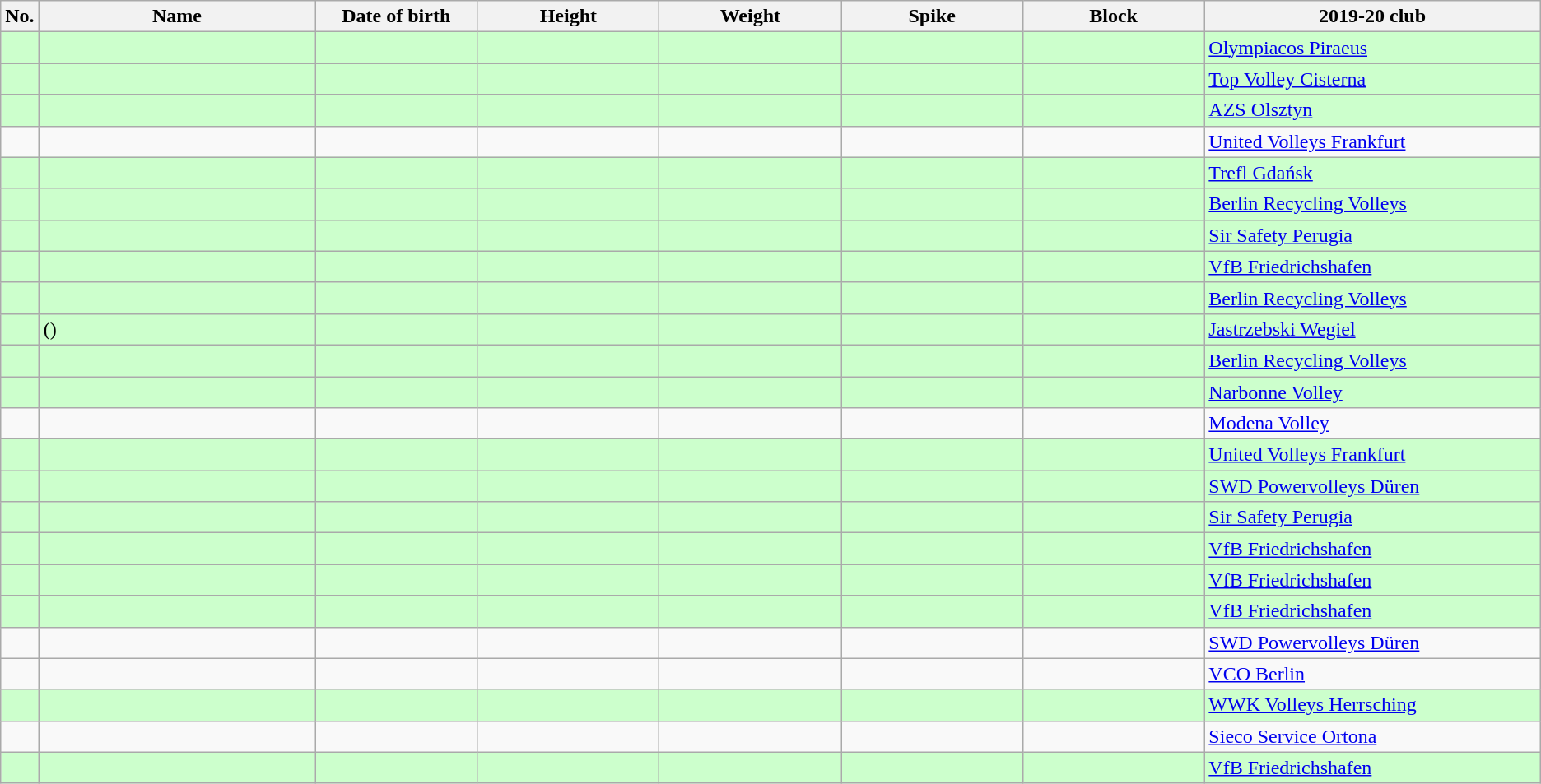<table class="wikitable sortable" style="font-size:100%; text-align:center;">
<tr>
<th>No.</th>
<th style="width:14em">Name</th>
<th style="width:8em">Date of birth</th>
<th style="width:9em">Height</th>
<th style="width:9em">Weight</th>
<th style="width:9em">Spike</th>
<th style="width:9em">Block</th>
<th style="width:17em">2019-20 club</th>
</tr>
<tr bgcolor=#ccffcc>
<td></td>
<td align=left></td>
<td align=right></td>
<td></td>
<td></td>
<td></td>
<td></td>
<td align=left> <a href='#'>Olympiacos Piraeus</a></td>
</tr>
<tr bgcolor=#ccffcc>
<td></td>
<td align=left></td>
<td align=right></td>
<td></td>
<td></td>
<td></td>
<td></td>
<td align=left> <a href='#'>Top Volley Cisterna</a></td>
</tr>
<tr bgcolor=#ccffcc>
<td></td>
<td align=left></td>
<td align=right></td>
<td></td>
<td></td>
<td></td>
<td></td>
<td align=left> <a href='#'>AZS Olsztyn</a></td>
</tr>
<tr>
<td></td>
<td align=left></td>
<td align=right></td>
<td></td>
<td></td>
<td></td>
<td></td>
<td align=left> <a href='#'>United Volleys Frankfurt</a></td>
</tr>
<tr bgcolor=#ccffcc>
<td></td>
<td align=left></td>
<td align=right></td>
<td></td>
<td></td>
<td></td>
<td></td>
<td align=left> <a href='#'>Trefl Gdańsk</a></td>
</tr>
<tr bgcolor=#ccffcc>
<td></td>
<td align=left></td>
<td align=right></td>
<td></td>
<td></td>
<td></td>
<td></td>
<td align=left> <a href='#'>Berlin Recycling Volleys</a></td>
</tr>
<tr bgcolor=#ccffcc>
<td></td>
<td align=left></td>
<td align=right></td>
<td></td>
<td></td>
<td></td>
<td></td>
<td align=left> <a href='#'>Sir Safety Perugia</a></td>
</tr>
<tr bgcolor=#ccffcc>
<td></td>
<td align=left></td>
<td align=right></td>
<td></td>
<td></td>
<td></td>
<td></td>
<td align=left> <a href='#'>VfB Friedrichshafen</a></td>
</tr>
<tr bgcolor=#ccffcc>
<td></td>
<td align=left></td>
<td align=right></td>
<td></td>
<td></td>
<td></td>
<td></td>
<td align=left> <a href='#'>Berlin Recycling Volleys</a></td>
</tr>
<tr bgcolor=#ccffcc>
<td></td>
<td align=left> ()</td>
<td align=right></td>
<td></td>
<td></td>
<td></td>
<td></td>
<td align=left> <a href='#'>Jastrzebski Wegiel</a></td>
</tr>
<tr bgcolor=#ccffcc>
<td></td>
<td align=left></td>
<td align=right></td>
<td></td>
<td></td>
<td></td>
<td></td>
<td align=left> <a href='#'>Berlin Recycling Volleys</a></td>
</tr>
<tr bgcolor=#ccffcc>
<td></td>
<td align=left></td>
<td align=right></td>
<td></td>
<td></td>
<td></td>
<td></td>
<td align=left> <a href='#'>Narbonne Volley</a></td>
</tr>
<tr>
<td></td>
<td align=left></td>
<td align=right></td>
<td></td>
<td></td>
<td></td>
<td></td>
<td align=left> <a href='#'>Modena Volley</a></td>
</tr>
<tr bgcolor=#ccffcc>
<td></td>
<td align=left></td>
<td align=right></td>
<td></td>
<td></td>
<td></td>
<td></td>
<td align=left> <a href='#'>United Volleys Frankfurt</a></td>
</tr>
<tr bgcolor=#ccffcc>
<td></td>
<td align=left></td>
<td align=right></td>
<td></td>
<td></td>
<td></td>
<td></td>
<td align=left> <a href='#'>SWD Powervolleys Düren</a></td>
</tr>
<tr bgcolor=#ccffcc>
<td></td>
<td align=left></td>
<td align=right></td>
<td></td>
<td></td>
<td></td>
<td></td>
<td align=left> <a href='#'>Sir Safety Perugia</a></td>
</tr>
<tr bgcolor=#ccffcc>
<td></td>
<td align=left></td>
<td align=right></td>
<td></td>
<td></td>
<td></td>
<td></td>
<td align=left> <a href='#'>VfB Friedrichshafen</a></td>
</tr>
<tr bgcolor=#ccffcc>
<td></td>
<td align=left></td>
<td align=right></td>
<td></td>
<td></td>
<td></td>
<td></td>
<td align=left> <a href='#'>VfB Friedrichshafen</a></td>
</tr>
<tr bgcolor=#ccffcc>
<td></td>
<td align=left></td>
<td align=right></td>
<td></td>
<td></td>
<td></td>
<td></td>
<td align=left> <a href='#'>VfB Friedrichshafen</a></td>
</tr>
<tr>
<td></td>
<td align=left></td>
<td align=right></td>
<td></td>
<td></td>
<td></td>
<td></td>
<td align=left> <a href='#'>SWD Powervolleys Düren</a></td>
</tr>
<tr>
<td></td>
<td align=left></td>
<td align=right></td>
<td></td>
<td></td>
<td></td>
<td></td>
<td align=left> <a href='#'>VCO Berlin</a></td>
</tr>
<tr bgcolor=#ccffcc>
<td></td>
<td align=left></td>
<td align=right></td>
<td></td>
<td></td>
<td></td>
<td></td>
<td align=left> <a href='#'>WWK Volleys Herrsching</a></td>
</tr>
<tr>
<td></td>
<td align=left></td>
<td align=right></td>
<td></td>
<td></td>
<td></td>
<td></td>
<td align=left> <a href='#'>Sieco Service Ortona</a></td>
</tr>
<tr bgcolor=#ccffcc>
<td></td>
<td align=left></td>
<td align=right></td>
<td></td>
<td></td>
<td></td>
<td></td>
<td align=left> <a href='#'>VfB Friedrichshafen</a></td>
</tr>
</table>
